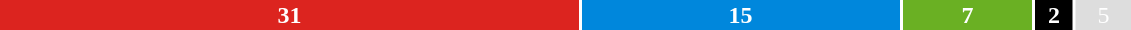<table style="width:60%; text-align:center;">
<tr style="color:white;">
<td style="background:#DC241f; width:51.6%;"><strong>31</strong></td>
<td style="background:#0087DC; width:28.3%;"><strong>15</strong></td>
<td style="background:#6AB023; width:11.6%;"><strong>7</strong></td>
<td style="background:#000000; width:3.3%;"><strong>2</strong></td>
<td style="background:#DDDDDD; width:5.0%;">5</td>
</tr>
<tr>
<td><span></span></td>
<td><span></span></td>
<td><span></span></td>
<td><span></span></td>
<td><span></span></td>
</tr>
</table>
